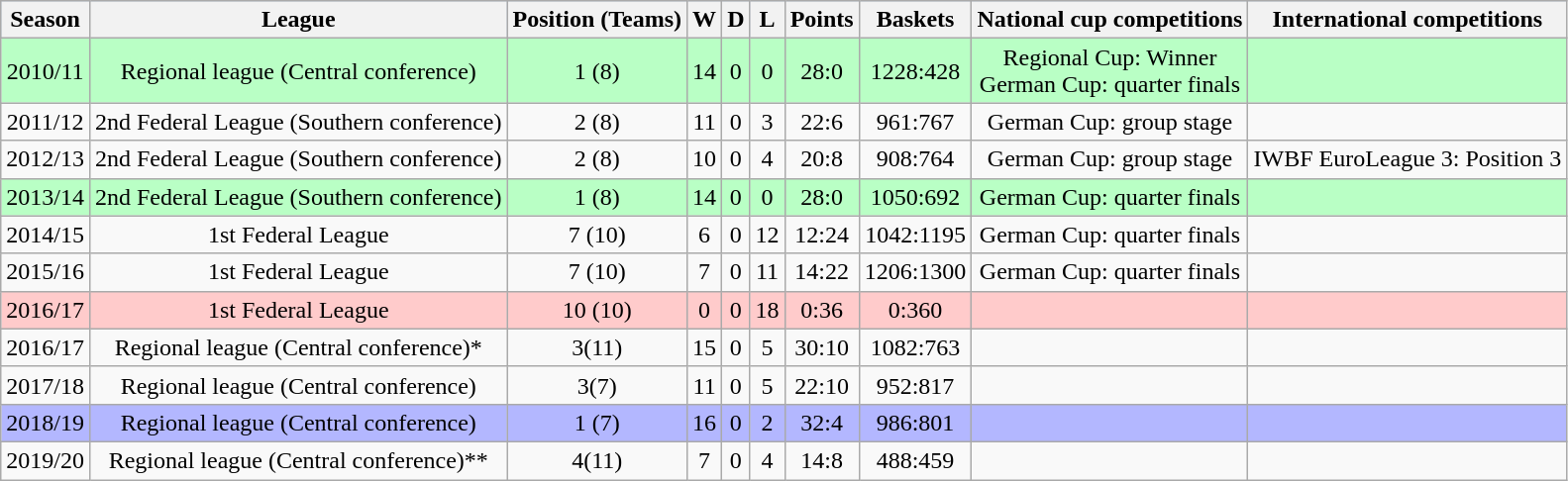<table class="wikitable" style="text-align:center;">
<tr style="background-color:#ABCDEF;">
<th>Season</th>
<th>League</th>
<th>Position (Teams)</th>
<th>W</th>
<th>D</th>
<th>L</th>
<th>Points</th>
<th>Baskets</th>
<th>National cup competitions</th>
<th>International competitions</th>
</tr>
<tr style="background-color:#B9FFC5;">
<td>2010/11</td>
<td>Regional league (Central conference)</td>
<td>1 (8)</td>
<td>14</td>
<td>0</td>
<td>0</td>
<td>28:0</td>
<td>1228:428</td>
<td>Regional Cup: Winner<br>German Cup: quarter finals</td>
<td></td>
</tr>
<tr>
<td>2011/12</td>
<td>2nd Federal League (Southern conference)</td>
<td>2 (8)</td>
<td>11</td>
<td>0</td>
<td>3</td>
<td>22:6</td>
<td>961:767</td>
<td>German Cup: group stage</td>
<td></td>
</tr>
<tr>
<td>2012/13</td>
<td>2nd Federal League (Southern conference)</td>
<td>2 (8)</td>
<td>10</td>
<td>0</td>
<td>4</td>
<td>20:8</td>
<td>908:764</td>
<td>German Cup: group stage</td>
<td>IWBF EuroLeague 3: Position 3</td>
</tr>
<tr style="background-color:#B9FFC5;">
<td>2013/14</td>
<td>2nd Federal League (Southern conference)</td>
<td>1 (8)</td>
<td>14</td>
<td>0</td>
<td>0</td>
<td>28:0</td>
<td>1050:692</td>
<td>German Cup: quarter finals</td>
<td></td>
</tr>
<tr>
<td>2014/15</td>
<td>1st Federal League</td>
<td>7 (10)</td>
<td>6</td>
<td>0</td>
<td>12</td>
<td>12:24</td>
<td>1042:1195</td>
<td>German Cup: quarter finals</td>
<td></td>
</tr>
<tr>
<td>2015/16</td>
<td>1st Federal League</td>
<td>7 (10)</td>
<td>7</td>
<td>0</td>
<td>11</td>
<td>14:22</td>
<td>1206:1300</td>
<td>German Cup: quarter finals</td>
<td></td>
</tr>
<tr style="background-color:#FFCBCB;">
<td>2016/17</td>
<td>1st Federal League</td>
<td>10 (10)</td>
<td>0</td>
<td>0</td>
<td>18</td>
<td>0:36</td>
<td>0:360</td>
<td></td>
<td></td>
</tr>
<tr>
<td>2016/17</td>
<td>Regional league (Central conference)*</td>
<td>3(11)</td>
<td>15</td>
<td>0</td>
<td>5</td>
<td>30:10</td>
<td>1082:763</td>
<td></td>
<td></td>
</tr>
<tr>
<td>2017/18</td>
<td>Regional league (Central conference)</td>
<td>3(7)</td>
<td>11</td>
<td>0</td>
<td>5</td>
<td>22:10</td>
<td>952:817</td>
<td></td>
<td></td>
</tr>
<tr style="background-color:#B3B7FF;">
<td>2018/19</td>
<td>Regional league (Central conference)</td>
<td>1 (7)</td>
<td>16</td>
<td>0</td>
<td>2</td>
<td>32:4</td>
<td>986:801</td>
<td></td>
<td></td>
</tr>
<tr>
<td>2019/20</td>
<td>Regional league (Central conference)**</td>
<td>4(11)</td>
<td>7</td>
<td>0</td>
<td>4</td>
<td>14:8</td>
<td>488:459</td>
<td></td>
<td></td>
</tr>
</table>
